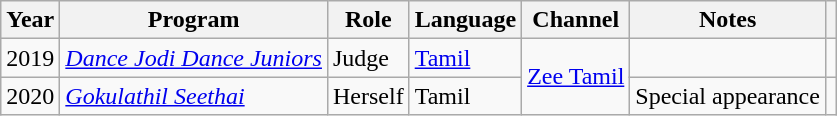<table class="wikitable sortable">
<tr>
<th scope="col">Year</th>
<th scope="col">Program</th>
<th scope="col">Role</th>
<th scope="col">Language</th>
<th scope="col">Channel</th>
<th scope="col" class="unsortable">Notes</th>
<th scope="col" class="unsortable"></th>
</tr>
<tr>
<td>2019</td>
<td><em><a href='#'>Dance Jodi Dance Juniors</a></em></td>
<td>Judge</td>
<td><a href='#'>Tamil</a></td>
<td rowspan=2><a href='#'>Zee Tamil</a></td>
<td></td>
<td style="text-align: center;"></td>
</tr>
<tr>
<td>2020</td>
<td><em><a href='#'>Gokulathil Seethai</a></em></td>
<td>Herself</td>
<td>Tamil</td>
<td>Special appearance</td>
<td style="text-align: center;"></td>
</tr>
</table>
